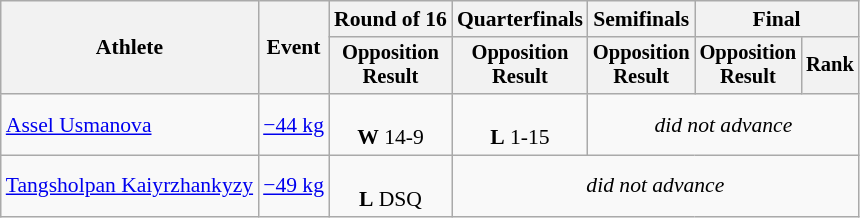<table class="wikitable" style="text-align:center;font-size:90%">
<tr>
<th rowspan=2>Athlete</th>
<th rowspan=2>Event</th>
<th>Round of 16</th>
<th>Quarterfinals</th>
<th>Semifinals</th>
<th colspan=2>Final</th>
</tr>
<tr style="font-size:95%">
<th>Opposition<br>Result</th>
<th>Opposition<br>Result</th>
<th>Opposition<br>Result</th>
<th>Opposition<br>Result</th>
<th>Rank</th>
</tr>
<tr>
<td align=left><a href='#'>Assel Usmanova</a></td>
<td align=left><a href='#'>−44 kg</a></td>
<td><br> <strong>W</strong> 14-9</td>
<td><br> <strong>L</strong> 1-15</td>
<td Colspan=3><em>did not advance</em></td>
</tr>
<tr>
<td align=left><a href='#'>Tangsholpan Kaiyrzhankyzy</a></td>
<td align=left><a href='#'>−49 kg</a></td>
<td><br> <strong>L</strong> DSQ</td>
<td Colspan=4><em>did not advance</em></td>
</tr>
</table>
